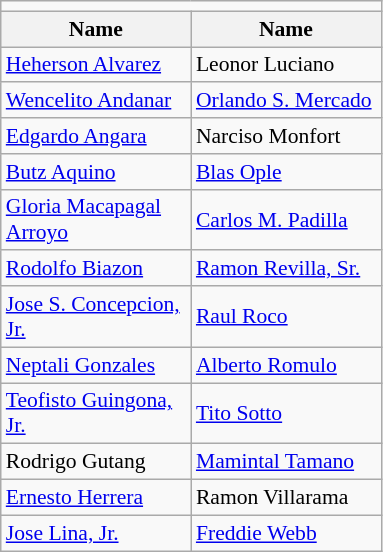<table class=wikitable style="font-size:90%">
<tr>
<td colspan=4 bgcolor=></td>
</tr>
<tr>
<th width=120px>Name</th>
<th width=120px>Name</th>
</tr>
<tr>
<td><a href='#'>Heherson Alvarez</a></td>
<td>Leonor Luciano</td>
</tr>
<tr>
<td><a href='#'>Wencelito Andanar</a></td>
<td><a href='#'>Orlando S. Mercado</a></td>
</tr>
<tr>
<td><a href='#'>Edgardo Angara</a></td>
<td>Narciso Monfort</td>
</tr>
<tr>
<td><a href='#'>Butz Aquino</a></td>
<td><a href='#'>Blas Ople</a></td>
</tr>
<tr>
<td><a href='#'>Gloria Macapagal Arroyo</a></td>
<td><a href='#'>Carlos M. Padilla</a></td>
</tr>
<tr>
<td><a href='#'>Rodolfo Biazon</a></td>
<td><a href='#'>Ramon Revilla, Sr.</a></td>
</tr>
<tr>
<td><a href='#'>Jose S. Concepcion, Jr.</a></td>
<td><a href='#'>Raul Roco</a></td>
</tr>
<tr>
<td><a href='#'>Neptali Gonzales</a></td>
<td><a href='#'>Alberto Romulo</a></td>
</tr>
<tr>
<td><a href='#'>Teofisto Guingona, Jr.</a></td>
<td><a href='#'>Tito Sotto</a></td>
</tr>
<tr>
<td>Rodrigo Gutang</td>
<td><a href='#'>Mamintal Tamano</a></td>
</tr>
<tr>
<td><a href='#'>Ernesto Herrera</a></td>
<td>Ramon Villarama</td>
</tr>
<tr>
<td><a href='#'>Jose Lina, Jr.</a></td>
<td><a href='#'>Freddie Webb</a></td>
</tr>
</table>
